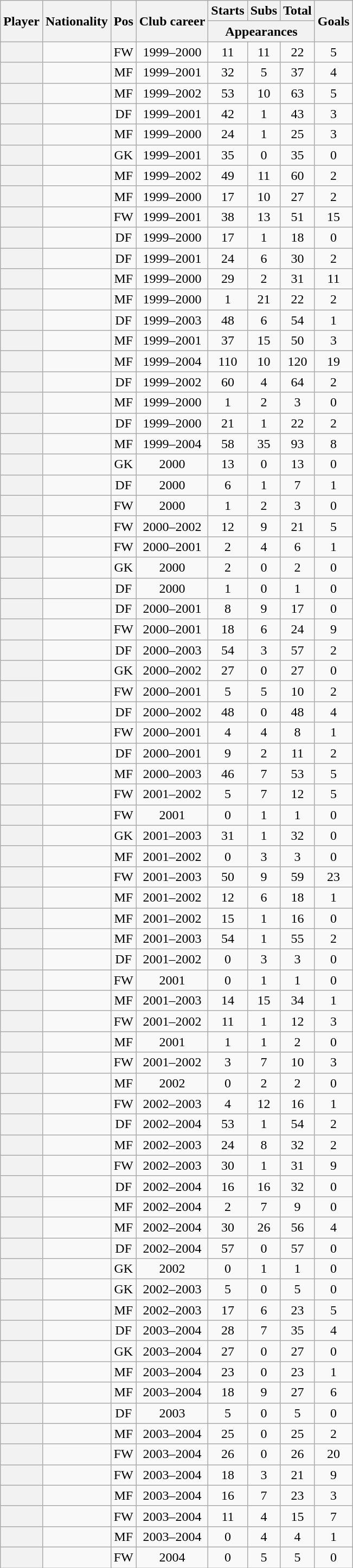<table class="wikitable sortable plainrowheaders" style="text-align:center;">
<tr>
<th scope=col rowspan="2">Player</th>
<th scope=col rowspan="2">Nationality</th>
<th scope=col rowspan="2">Pos</th>
<th scope=col rowspan="2">Club career</th>
<th scope=col>Starts</th>
<th scope=col>Subs</th>
<th scope=col>Total</th>
<th rowspan="2" scope=col>Goals</th>
</tr>
<tr class=unsortable>
<th scope=col colspan="3">Appearances</th>
</tr>
<tr>
<th scope=row></th>
<td align="left"></td>
<td>FW</td>
<td>1999–2000</td>
<td>11</td>
<td>11</td>
<td>22</td>
<td>5</td>
</tr>
<tr>
<th scope=row></th>
<td align="left"></td>
<td>MF</td>
<td>1999–2001</td>
<td>32</td>
<td>5</td>
<td>37</td>
<td>4</td>
</tr>
<tr>
<th scope=row></th>
<td align="left"></td>
<td>MF</td>
<td>1999–2002</td>
<td>53</td>
<td>10</td>
<td>63</td>
<td>5</td>
</tr>
<tr>
<th scope=row></th>
<td align="left"></td>
<td>DF</td>
<td>1999–2001</td>
<td>42</td>
<td>1</td>
<td>43</td>
<td>3</td>
</tr>
<tr>
<th scope=row></th>
<td align="left"></td>
<td>MF</td>
<td>1999–2000</td>
<td>24</td>
<td>1</td>
<td>25</td>
<td>3</td>
</tr>
<tr>
<th scope=row></th>
<td align="left"></td>
<td>GK</td>
<td>1999–2001</td>
<td>35</td>
<td>0</td>
<td>35</td>
<td>0</td>
</tr>
<tr>
<th scope=row></th>
<td align="left"></td>
<td>MF</td>
<td>1999–2002</td>
<td>49</td>
<td>11</td>
<td>60</td>
<td>2</td>
</tr>
<tr>
<th scope=row></th>
<td align="left"></td>
<td>MF</td>
<td>1999–2000</td>
<td>17</td>
<td>10</td>
<td>27</td>
<td>2</td>
</tr>
<tr>
<th scope=row></th>
<td align="left"></td>
<td>FW</td>
<td>1999–2001</td>
<td>38</td>
<td>13</td>
<td>51</td>
<td>15</td>
</tr>
<tr>
<th scope=row></th>
<td align="left"></td>
<td>DF</td>
<td>1999–2000</td>
<td>17</td>
<td>1</td>
<td>18</td>
<td>0</td>
</tr>
<tr>
<th scope=row></th>
<td align="left"></td>
<td>DF</td>
<td>1999–2001</td>
<td>24</td>
<td>6</td>
<td>30</td>
<td>2</td>
</tr>
<tr>
<th scope=row></th>
<td align="left"></td>
<td>MF</td>
<td>1999–2000</td>
<td>29</td>
<td>2</td>
<td>31</td>
<td>11</td>
</tr>
<tr>
<th scope=row></th>
<td align="left"></td>
<td>MF</td>
<td>1999–2000</td>
<td>1</td>
<td>21</td>
<td>22</td>
<td>2</td>
</tr>
<tr>
<th scope=row></th>
<td align="left"></td>
<td>DF</td>
<td>1999–2003</td>
<td>48</td>
<td>6</td>
<td>54</td>
<td>1</td>
</tr>
<tr>
<th scope=row></th>
<td align="left"></td>
<td>MF</td>
<td>1999–2001</td>
<td>37</td>
<td>15</td>
<td>50</td>
<td>3</td>
</tr>
<tr>
<th scope=row></th>
<td align="left"></td>
<td>MF</td>
<td>1999–2004</td>
<td>110</td>
<td>10</td>
<td>120</td>
<td>19</td>
</tr>
<tr>
<th scope=row></th>
<td align="left"></td>
<td>DF</td>
<td>1999–2002</td>
<td>60</td>
<td>4</td>
<td>64</td>
<td>2</td>
</tr>
<tr>
<th scope=row></th>
<td align="left"></td>
<td>MF</td>
<td>1999–2000</td>
<td>1</td>
<td>2</td>
<td>3</td>
<td>0</td>
</tr>
<tr>
<th scope=row></th>
<td align="left"></td>
<td>DF</td>
<td>1999–2000</td>
<td>21</td>
<td>1</td>
<td>22</td>
<td>2</td>
</tr>
<tr>
<th scope=row></th>
<td align="left"></td>
<td>MF</td>
<td>1999–2004</td>
<td>58</td>
<td>35</td>
<td>93</td>
<td>8</td>
</tr>
<tr>
<th scope=row></th>
<td align="left"></td>
<td>GK</td>
<td>2000</td>
<td>13</td>
<td>0</td>
<td>13</td>
<td>0</td>
</tr>
<tr>
<th scope=row></th>
<td align="left"></td>
<td>DF</td>
<td>2000</td>
<td>6</td>
<td>1</td>
<td>7</td>
<td>1</td>
</tr>
<tr>
<th scope=row></th>
<td align="left"></td>
<td>FW</td>
<td>2000</td>
<td>1</td>
<td>2</td>
<td>3</td>
<td>0</td>
</tr>
<tr>
<th scope=row></th>
<td align="left"></td>
<td>FW</td>
<td>2000–2002</td>
<td>12</td>
<td>9</td>
<td>21</td>
<td>5</td>
</tr>
<tr>
<th scope=row></th>
<td align="left"></td>
<td>FW</td>
<td>2000–2001</td>
<td>2</td>
<td>4</td>
<td>6</td>
<td>1</td>
</tr>
<tr>
<th scope=row></th>
<td align="left"></td>
<td>GK</td>
<td>2000</td>
<td>2</td>
<td>0</td>
<td>2</td>
<td>0</td>
</tr>
<tr>
<th scope=row></th>
<td align="left"></td>
<td>DF</td>
<td>2000</td>
<td>1</td>
<td>0</td>
<td>1</td>
<td>0</td>
</tr>
<tr>
<th scope=row></th>
<td align="left"></td>
<td>DF</td>
<td>2000–2001</td>
<td>8</td>
<td>9</td>
<td>17</td>
<td>0</td>
</tr>
<tr>
<th scope=row></th>
<td align="left"></td>
<td>FW</td>
<td>2000–2001</td>
<td>18</td>
<td>6</td>
<td>24</td>
<td>9</td>
</tr>
<tr>
<th scope=row></th>
<td align="left"></td>
<td>DF</td>
<td>2000–2003</td>
<td>54</td>
<td>3</td>
<td>57</td>
<td>2</td>
</tr>
<tr>
<th scope=row></th>
<td align="left"></td>
<td>GK</td>
<td>2000–2002</td>
<td>27</td>
<td>0</td>
<td>27</td>
<td>0</td>
</tr>
<tr>
<th scope=row></th>
<td align="left"></td>
<td>FW</td>
<td>2000–2001</td>
<td>5</td>
<td>5</td>
<td>10</td>
<td>2</td>
</tr>
<tr>
<th scope=row></th>
<td align="left"></td>
<td>DF</td>
<td>2000–2002</td>
<td>48</td>
<td>0</td>
<td>48</td>
<td>4</td>
</tr>
<tr>
<th scope=row></th>
<td align="left"></td>
<td>FW</td>
<td>2000–2001</td>
<td>4</td>
<td>4</td>
<td>8</td>
<td>1</td>
</tr>
<tr>
<th scope=row></th>
<td align="left"></td>
<td>DF</td>
<td>2000–2001</td>
<td>9</td>
<td>2</td>
<td>11</td>
<td>2</td>
</tr>
<tr>
<th scope=row></th>
<td align="left"></td>
<td>MF</td>
<td>2000–2003</td>
<td>46</td>
<td>7</td>
<td>53</td>
<td>5</td>
</tr>
<tr>
<th scope=row></th>
<td align="left"></td>
<td>FW</td>
<td>2001–2002</td>
<td>5</td>
<td>7</td>
<td>12</td>
<td>5</td>
</tr>
<tr>
<th scope=row></th>
<td align="left"></td>
<td>FW</td>
<td>2001</td>
<td>0</td>
<td>1</td>
<td>1</td>
<td>0</td>
</tr>
<tr>
<th scope=row></th>
<td align="left"></td>
<td>GK</td>
<td>2001–2003</td>
<td>31</td>
<td>1</td>
<td>32</td>
<td>0</td>
</tr>
<tr>
<th scope=row></th>
<td align="left"></td>
<td>MF</td>
<td>2001–2002</td>
<td>0</td>
<td>3</td>
<td>3</td>
<td>0</td>
</tr>
<tr>
<th scope=row></th>
<td align="left"></td>
<td>FW</td>
<td>2001–2003</td>
<td>50</td>
<td>9</td>
<td>59</td>
<td>23</td>
</tr>
<tr>
<th scope=row></th>
<td align="left"></td>
<td>MF</td>
<td>2001–2002</td>
<td>12</td>
<td>6</td>
<td>18</td>
<td>1</td>
</tr>
<tr>
<th scope=row></th>
<td align="left"></td>
<td>MF</td>
<td>2001–2002</td>
<td>15</td>
<td>1</td>
<td>16</td>
<td>0</td>
</tr>
<tr>
<th scope=row></th>
<td align="left"></td>
<td>MF</td>
<td>2001–2003</td>
<td>54</td>
<td>1</td>
<td>55</td>
<td>2</td>
</tr>
<tr>
<th scope=row></th>
<td align="left"></td>
<td>DF</td>
<td>2001–2002</td>
<td>0</td>
<td>3</td>
<td>3</td>
<td>0</td>
</tr>
<tr>
<th scope=row></th>
<td align="left"></td>
<td>FW</td>
<td>2001</td>
<td>0</td>
<td>1</td>
<td>1</td>
<td>0</td>
</tr>
<tr>
<th scope=row></th>
<td align="left"></td>
<td>MF</td>
<td>2001–2003</td>
<td>14</td>
<td>15</td>
<td>34</td>
<td>1</td>
</tr>
<tr>
<th scope=row></th>
<td align="left"></td>
<td>FW</td>
<td>2001–2002</td>
<td>11</td>
<td>1</td>
<td>12</td>
<td>3</td>
</tr>
<tr>
<th scope=row></th>
<td align="left"></td>
<td>MF</td>
<td>2001</td>
<td>1</td>
<td>1</td>
<td>2</td>
<td>0</td>
</tr>
<tr>
<th scope=row></th>
<td align="left"></td>
<td>FW</td>
<td>2001–2002</td>
<td>3</td>
<td>7</td>
<td>10</td>
<td>3</td>
</tr>
<tr>
<th scope=row></th>
<td align="left"></td>
<td>MF</td>
<td>2002</td>
<td>0</td>
<td>2</td>
<td>2</td>
<td>0</td>
</tr>
<tr>
<th scope=row></th>
<td align="left"></td>
<td>FW</td>
<td>2002–2003</td>
<td>4</td>
<td>12</td>
<td>16</td>
<td>1</td>
</tr>
<tr>
<th scope=row></th>
<td align="left"></td>
<td>DF</td>
<td>2002–2004</td>
<td>53</td>
<td>1</td>
<td>54</td>
<td>2</td>
</tr>
<tr>
<th scope=row></th>
<td align="left"></td>
<td>MF</td>
<td>2002–2003</td>
<td>24</td>
<td>8</td>
<td>32</td>
<td>2</td>
</tr>
<tr>
<th scope=row></th>
<td align="left"></td>
<td>FW</td>
<td>2002–2003</td>
<td>30</td>
<td>1</td>
<td>31</td>
<td>9</td>
</tr>
<tr>
<th scope=row></th>
<td align="left"></td>
<td>DF</td>
<td>2002–2004</td>
<td>16</td>
<td>16</td>
<td>32</td>
<td>0</td>
</tr>
<tr>
<th scope=row></th>
<td align="left"></td>
<td>MF</td>
<td>2002–2004</td>
<td>2</td>
<td>7</td>
<td>9</td>
<td>0</td>
</tr>
<tr>
<th scope=row></th>
<td align="left"></td>
<td>MF</td>
<td>2002–2004</td>
<td>30</td>
<td>26</td>
<td>56</td>
<td>4</td>
</tr>
<tr>
<th scope=row></th>
<td align="left"></td>
<td>DF</td>
<td>2002–2004</td>
<td>57</td>
<td>0</td>
<td>57</td>
<td>0</td>
</tr>
<tr>
<th scope=row></th>
<td align="left"></td>
<td>GK</td>
<td>2002</td>
<td>0</td>
<td>1</td>
<td>1</td>
<td>0</td>
</tr>
<tr>
<th scope=row></th>
<td align="left"></td>
<td>GK</td>
<td>2002–2003</td>
<td>5</td>
<td>0</td>
<td>5</td>
<td>0</td>
</tr>
<tr>
<th scope=row></th>
<td align="left"></td>
<td>MF</td>
<td>2002–2003</td>
<td>17</td>
<td>6</td>
<td>23</td>
<td>5</td>
</tr>
<tr>
<th scope=row></th>
<td align="left"></td>
<td>DF</td>
<td>2003–2004</td>
<td>28</td>
<td>7</td>
<td>35</td>
<td>4</td>
</tr>
<tr>
<th scope=row></th>
<td align="left"></td>
<td>GK</td>
<td>2003–2004</td>
<td>27</td>
<td>0</td>
<td>27</td>
<td>0</td>
</tr>
<tr>
<th scope=row></th>
<td align="left"></td>
<td>MF</td>
<td>2003–2004</td>
<td>23</td>
<td>0</td>
<td>23</td>
<td>1</td>
</tr>
<tr>
<th scope=row></th>
<td align="left"></td>
<td>MF</td>
<td>2003–2004</td>
<td>18</td>
<td>9</td>
<td>27</td>
<td>6</td>
</tr>
<tr>
<th scope=row></th>
<td align="left"></td>
<td>DF</td>
<td>2003</td>
<td>5</td>
<td>0</td>
<td>5</td>
<td>0</td>
</tr>
<tr>
<th scope=row></th>
<td align="left"></td>
<td>MF</td>
<td>2003–2004</td>
<td>25</td>
<td>0</td>
<td>25</td>
<td>2</td>
</tr>
<tr>
<th scope=row></th>
<td align="left"></td>
<td>FW</td>
<td>2003–2004</td>
<td>26</td>
<td>0</td>
<td>26</td>
<td>20</td>
</tr>
<tr>
<th scope=row></th>
<td align="left"></td>
<td>FW</td>
<td>2003–2004</td>
<td>18</td>
<td>3</td>
<td>21</td>
<td>9</td>
</tr>
<tr>
<th scope=row></th>
<td align="left"></td>
<td>MF</td>
<td>2003–2004</td>
<td>16</td>
<td>7</td>
<td>23</td>
<td>3</td>
</tr>
<tr>
<th scope=row></th>
<td align="left"></td>
<td>FW</td>
<td>2003–2004</td>
<td>11</td>
<td>4</td>
<td>15</td>
<td>7</td>
</tr>
<tr>
<th scope=row></th>
<td align="left"></td>
<td>MF</td>
<td>2003–2004</td>
<td>0</td>
<td>4</td>
<td>4</td>
<td>1</td>
</tr>
<tr>
<th scope=row></th>
<td align="left"></td>
<td>FW</td>
<td>2004</td>
<td>0</td>
<td>5</td>
<td>5</td>
<td>0</td>
</tr>
</table>
